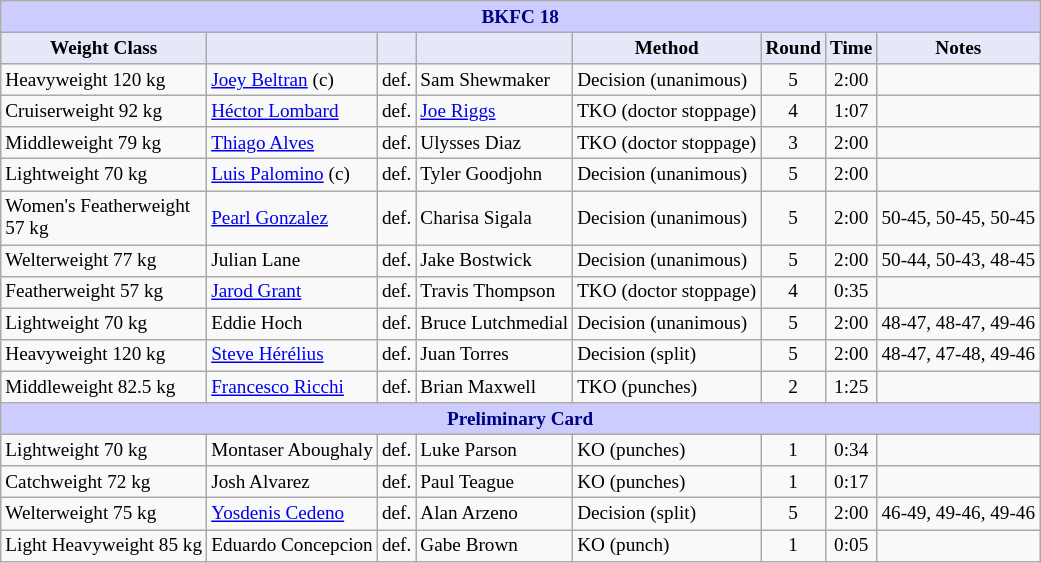<table class="wikitable" style="font-size: 80%;">
<tr>
<th colspan="8" style="background-color: #ccf; color: #000080; text-align: center;"><strong>BKFC 18</strong></th>
</tr>
<tr>
<th colspan="1" style="background-color: #E6E8FA; color: #000000; text-align: center;">Weight Class</th>
<th colspan="1" style="background-color: #E6E8FA; color: #000000; text-align: center;"></th>
<th colspan="1" style="background-color: #E6E8FA; color: #000000; text-align: center;"></th>
<th colspan="1" style="background-color: #E6E8FA; color: #000000; text-align: center;"></th>
<th colspan="1" style="background-color: #E6E8FA; color: #000000; text-align: center;">Method</th>
<th colspan="1" style="background-color: #E6E8FA; color: #000000; text-align: center;">Round</th>
<th colspan="1" style="background-color: #E6E8FA; color: #000000; text-align: center;">Time</th>
<th colspan="1" style="background-color: #E6E8FA; color: #000000; text-align: center;">Notes</th>
</tr>
<tr>
<td>Heavyweight 120 kg</td>
<td> <a href='#'>Joey Beltran</a> (c)</td>
<td align=center>def.</td>
<td> Sam Shewmaker</td>
<td>Decision (unanimous)</td>
<td align=center>5</td>
<td align=center>2:00</td>
<td></td>
</tr>
<tr>
<td>Cruiserweight 92 kg</td>
<td> <a href='#'>Héctor Lombard</a></td>
<td align=center>def.</td>
<td> <a href='#'>Joe Riggs</a></td>
<td>TKO (doctor stoppage)</td>
<td align=center>4</td>
<td align=center>1:07</td>
<td></td>
</tr>
<tr>
<td>Middleweight 79 kg</td>
<td> <a href='#'>Thiago Alves</a></td>
<td align=center>def.</td>
<td> Ulysses Diaz</td>
<td>TKO (doctor stoppage)</td>
<td align=center>3</td>
<td align=center>2:00</td>
<td></td>
</tr>
<tr>
<td>Lightweight 70 kg</td>
<td> <a href='#'>Luis Palomino</a> (c)</td>
<td align=center>def.</td>
<td> Tyler Goodjohn</td>
<td>Decision (unanimous)</td>
<td align=center>5</td>
<td align=center>2:00</td>
<td></td>
</tr>
<tr>
<td>Women's Featherweight<br>57 kg</td>
<td> <a href='#'>Pearl Gonzalez</a></td>
<td>def.</td>
<td> Charisa Sigala</td>
<td>Decision (unanimous)</td>
<td align=center>5</td>
<td align=center>2:00</td>
<td>50-45, 50-45, 50-45</td>
</tr>
<tr>
<td>Welterweight 77 kg</td>
<td> Julian Lane</td>
<td>def.</td>
<td> Jake Bostwick</td>
<td>Decision (unanimous)</td>
<td align=center>5</td>
<td align=center>2:00</td>
<td>50-44, 50-43, 48-45</td>
</tr>
<tr>
<td>Featherweight 57 kg</td>
<td> <a href='#'>Jarod Grant</a></td>
<td>def.</td>
<td> Travis Thompson</td>
<td>TKO (doctor stoppage)</td>
<td align=center>4</td>
<td align=center>0:35</td>
<td></td>
</tr>
<tr>
<td>Lightweight 70 kg</td>
<td> Eddie Hoch</td>
<td>def.</td>
<td> Bruce Lutchmedial</td>
<td>Decision (unanimous)</td>
<td align=center>5</td>
<td align=center>2:00</td>
<td>48-47, 48-47, 49-46</td>
</tr>
<tr>
<td>Heavyweight 120 kg</td>
<td> <a href='#'>Steve Hérélius</a></td>
<td>def.</td>
<td> Juan Torres</td>
<td>Decision (split)</td>
<td align=center>5</td>
<td align=center>2:00</td>
<td>48-47, 47-48, 49-46</td>
</tr>
<tr>
<td>Middleweight 82.5 kg</td>
<td> <a href='#'>Francesco Ricchi</a></td>
<td>def.</td>
<td> Brian Maxwell</td>
<td>TKO (punches)</td>
<td align=center>2</td>
<td align=center>1:25</td>
<td></td>
</tr>
<tr>
<th colspan="8" style="background-color: #ccf; color: #000080; text-align: center;"><strong>Preliminary Card</strong></th>
</tr>
<tr>
<td>Lightweight 70 kg</td>
<td> Montaser Aboughaly</td>
<td>def.</td>
<td> Luke Parson</td>
<td>KO (punches)</td>
<td align=center>1</td>
<td align=center>0:34</td>
<td></td>
</tr>
<tr>
<td>Catchweight 72 kg</td>
<td> Josh Alvarez</td>
<td>def.</td>
<td> Paul Teague</td>
<td>KO (punches)</td>
<td align=center>1</td>
<td align=center>0:17</td>
<td></td>
</tr>
<tr>
<td>Welterweight 75 kg</td>
<td> <a href='#'>Yosdenis Cedeno</a></td>
<td>def.</td>
<td> Alan Arzeno</td>
<td>Decision (split)</td>
<td align=center>5</td>
<td align=center>2:00</td>
<td>46-49, 49-46, 49-46</td>
</tr>
<tr>
<td>Light Heavyweight 85 kg</td>
<td> Eduardo Concepcion</td>
<td>def.</td>
<td> Gabe Brown</td>
<td>KO (punch)</td>
<td align=center>1</td>
<td align=center>0:05</td>
<td></td>
</tr>
</table>
